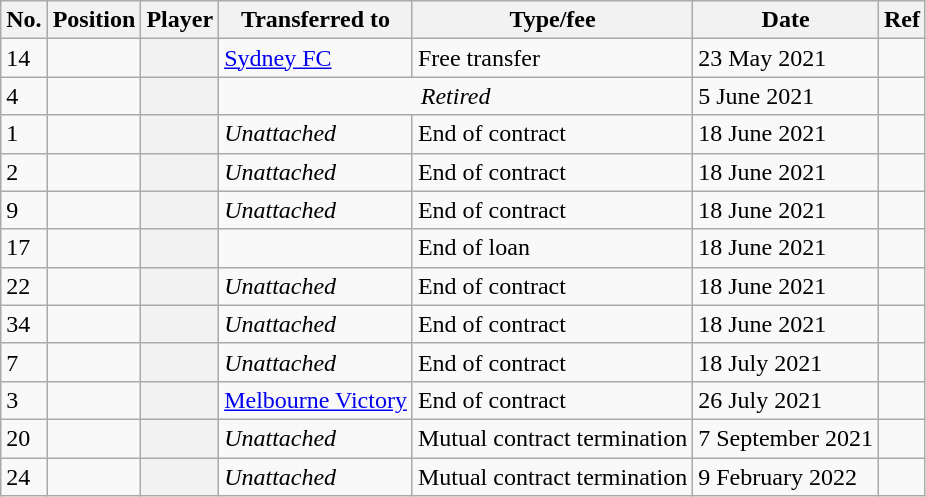<table class="wikitable plainrowheaders sortable" style="text-align:center; text-align:left">
<tr>
<th scope="col">No.</th>
<th scope="col">Position</th>
<th scope="col">Player</th>
<th scope="col">Transferred to</th>
<th scope="col">Type/fee</th>
<th scope="col">Date</th>
<th scope="col" class="unsortable">Ref</th>
</tr>
<tr>
<td>14</td>
<td></td>
<th scope="row"></th>
<td><a href='#'>Sydney FC</a></td>
<td>Free transfer</td>
<td>23 May 2021</td>
<td></td>
</tr>
<tr>
<td>4</td>
<td></td>
<th scope="row"></th>
<td colspan="2" align=center><em>Retired</em></td>
<td>5 June 2021</td>
<td></td>
</tr>
<tr>
<td>1</td>
<td></td>
<th scope="row"></th>
<td><em>Unattached</em></td>
<td>End of contract</td>
<td>18 June 2021</td>
<td></td>
</tr>
<tr>
<td>2</td>
<td></td>
<th scope="row"></th>
<td><em>Unattached</em></td>
<td>End of contract</td>
<td>18 June 2021</td>
<td></td>
</tr>
<tr>
<td>9</td>
<td></td>
<th scope="row"></th>
<td><em>Unattached</em></td>
<td>End of contract</td>
<td>18 June 2021</td>
<td></td>
</tr>
<tr>
<td>17</td>
<td></td>
<th scope="row"></th>
<td></td>
<td>End of loan</td>
<td>18 June 2021</td>
<td></td>
</tr>
<tr>
<td>22</td>
<td></td>
<th scope="row"></th>
<td><em>Unattached</em></td>
<td>End of contract</td>
<td>18 June 2021</td>
<td></td>
</tr>
<tr>
<td>34</td>
<td></td>
<th scope="row"></th>
<td><em>Unattached</em></td>
<td>End of contract</td>
<td>18 June 2021</td>
<td></td>
</tr>
<tr>
<td>7</td>
<td></td>
<th scope="row"></th>
<td><em>Unattached</em></td>
<td>End of contract</td>
<td>18 July 2021</td>
<td></td>
</tr>
<tr>
<td>3</td>
<td></td>
<th scope="row"></th>
<td><a href='#'>Melbourne Victory</a></td>
<td>End of contract</td>
<td>26 July 2021</td>
<td></td>
</tr>
<tr>
<td>20</td>
<td></td>
<th scope="row"></th>
<td><em>Unattached</em></td>
<td>Mutual contract termination</td>
<td>7 September 2021</td>
<td></td>
</tr>
<tr>
<td>24</td>
<td></td>
<th scope="row"></th>
<td><em>Unattached</em></td>
<td>Mutual contract termination</td>
<td>9 February 2022</td>
<td></td>
</tr>
</table>
